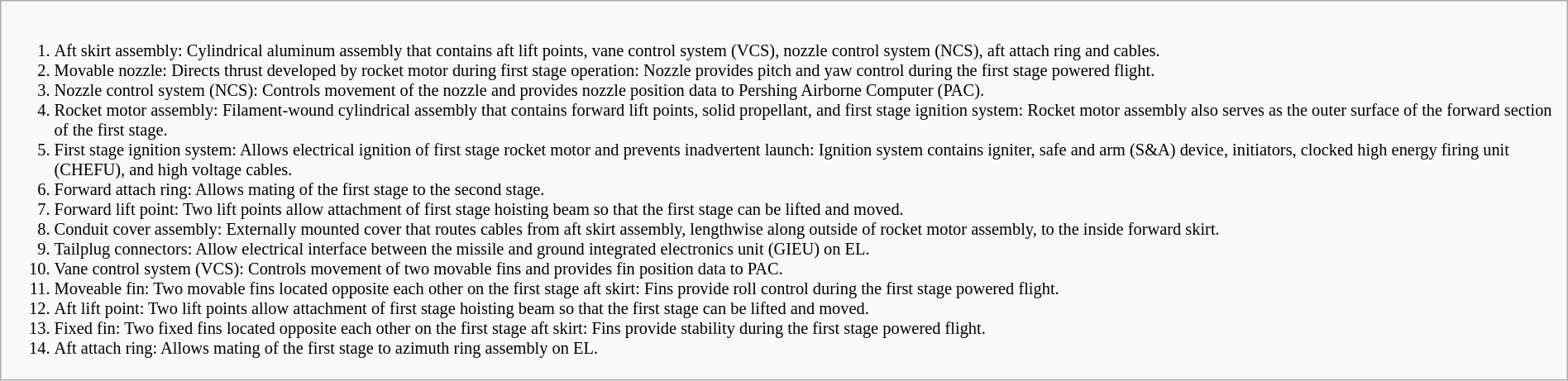<table class="wikitable" style="font-size: 85%; margin:auto;">
<tr>
<td><br><ol><li>Aft skirt assembly: Cylindrical aluminum assembly that contains aft lift points, vane control system (VCS), nozzle control system (NCS), aft attach ring and cables.</li><li>Movable nozzle: Directs thrust developed by rocket motor during first stage operation: Nozzle provides pitch and yaw control during the first stage powered flight.</li><li>Nozzle control system (NCS): Controls movement of the nozzle and provides nozzle position data to Pershing Airborne Computer (PAC).</li><li>Rocket motor assembly: Filament-wound cylindrical assembly that contains forward lift points, solid propellant, and first stage ignition system: Rocket motor assembly also serves as the outer surface of the forward section of the first stage.</li><li>First stage ignition system: Allows electrical ignition of first stage rocket motor and prevents inadvertent launch: Ignition system contains igniter, safe and arm (S&A) device, initiators, clocked high energy firing unit (CHEFU), and high voltage cables.</li><li>Forward attach ring: Allows mating of the first stage to the second stage.</li><li>Forward lift point: Two lift points allow attachment of first stage hoisting beam so that the first stage can be lifted and moved.</li><li>Conduit cover assembly: Externally mounted cover that routes cables from aft skirt assembly, lengthwise along outside of rocket motor assembly, to the inside forward skirt.</li><li>Tailplug connectors: Allow electrical interface between the missile and ground integrated electronics unit (GIEU) on EL.</li><li>Vane control system (VCS): Controls movement of two movable fins and provides fin position data to PAC.</li><li>Moveable fin: Two movable fins located opposite each other on the first stage aft skirt: Fins provide roll control during the first stage powered flight.</li><li>Aft lift point: Two lift points allow attachment of first stage hoisting beam so that the first stage can be lifted and moved.</li><li>Fixed fin: Two fixed fins located opposite each other on the first stage aft skirt: Fins provide stability during the first stage powered flight.</li><li>Aft attach ring: Allows mating of the first stage to azimuth ring assembly on EL.</li></ol></td>
</tr>
</table>
